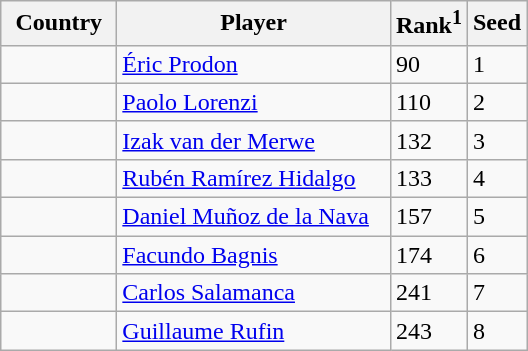<table class="sortable wikitable">
<tr>
<th width="70">Country</th>
<th width="175">Player</th>
<th>Rank<sup>1</sup></th>
<th>Seed</th>
</tr>
<tr>
<td></td>
<td><a href='#'>Éric Prodon</a></td>
<td>90</td>
<td>1</td>
</tr>
<tr>
<td></td>
<td><a href='#'>Paolo Lorenzi</a></td>
<td>110</td>
<td>2</td>
</tr>
<tr>
<td></td>
<td><a href='#'>Izak van der Merwe</a></td>
<td>132</td>
<td>3</td>
</tr>
<tr>
<td></td>
<td><a href='#'>Rubén Ramírez Hidalgo</a></td>
<td>133</td>
<td>4</td>
</tr>
<tr>
<td></td>
<td><a href='#'>Daniel Muñoz de la Nava</a></td>
<td>157</td>
<td>5</td>
</tr>
<tr>
<td></td>
<td><a href='#'>Facundo Bagnis</a></td>
<td>174</td>
<td>6</td>
</tr>
<tr>
<td></td>
<td><a href='#'>Carlos Salamanca</a></td>
<td>241</td>
<td>7</td>
</tr>
<tr>
<td></td>
<td><a href='#'>Guillaume Rufin</a></td>
<td>243</td>
<td>8</td>
</tr>
</table>
